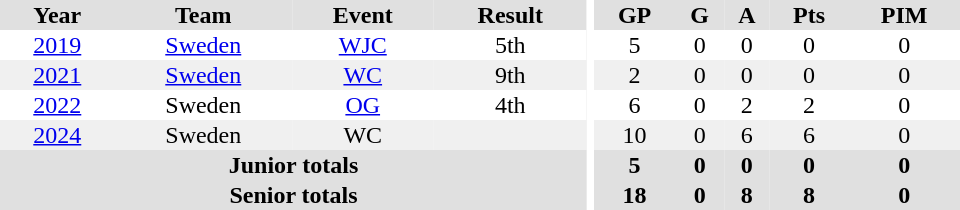<table border="0" cellpadding="1" cellspacing="0" ID="Table3" style="text-align:center; width:40em">
<tr ALIGN="center" bgcolor="#e0e0e0">
<th>Year</th>
<th>Team</th>
<th>Event</th>
<th>Result</th>
<th rowspan="99" bgcolor="#fff"></th>
<th>GP</th>
<th>G</th>
<th>A</th>
<th>Pts</th>
<th>PIM</th>
</tr>
<tr>
<td><a href='#'>2019</a></td>
<td><a href='#'>Sweden</a></td>
<td><a href='#'>WJC</a></td>
<td>5th</td>
<td>5</td>
<td>0</td>
<td>0</td>
<td>0</td>
<td>0</td>
</tr>
<tr bgcolor="#f0f0f0">
<td><a href='#'>2021</a></td>
<td><a href='#'>Sweden</a></td>
<td><a href='#'>WC</a></td>
<td>9th</td>
<td>2</td>
<td>0</td>
<td>0</td>
<td>0</td>
<td>0</td>
</tr>
<tr>
<td><a href='#'>2022</a></td>
<td>Sweden</td>
<td><a href='#'>OG</a></td>
<td>4th</td>
<td>6</td>
<td>0</td>
<td>2</td>
<td>2</td>
<td>0</td>
</tr>
<tr bgcolor="#f0f0f0">
<td><a href='#'>2024</a></td>
<td>Sweden</td>
<td>WC</td>
<td></td>
<td>10</td>
<td>0</td>
<td>6</td>
<td>6</td>
<td>0</td>
</tr>
<tr bgcolor="#e0e0e0">
<th colspan="4">Junior totals</th>
<th>5</th>
<th>0</th>
<th>0</th>
<th>0</th>
<th>0</th>
</tr>
<tr bgcolor="#e0e0e0">
<th colspan="4">Senior totals</th>
<th>18</th>
<th>0</th>
<th>8</th>
<th>8</th>
<th>0</th>
</tr>
</table>
